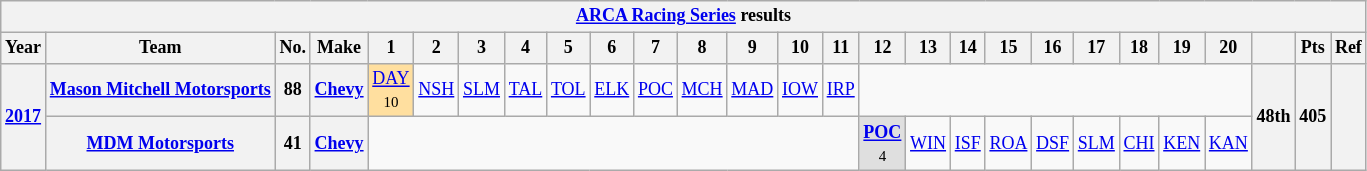<table class="wikitable" style="text-align:center; font-size:75%">
<tr>
<th colspan=27><a href='#'>ARCA Racing Series</a> results</th>
</tr>
<tr>
<th>Year</th>
<th>Team</th>
<th>No.</th>
<th>Make</th>
<th>1</th>
<th>2</th>
<th>3</th>
<th>4</th>
<th>5</th>
<th>6</th>
<th>7</th>
<th>8</th>
<th>9</th>
<th>10</th>
<th>11</th>
<th>12</th>
<th>13</th>
<th>14</th>
<th>15</th>
<th>16</th>
<th>17</th>
<th>18</th>
<th>19</th>
<th>20</th>
<th></th>
<th>Pts</th>
<th>Ref</th>
</tr>
<tr>
<th rowspan=2><a href='#'>2017</a></th>
<th><a href='#'>Mason Mitchell Motorsports</a></th>
<th>88</th>
<th><a href='#'>Chevy</a></th>
<td style="background:#FFDF9F;"><a href='#'>DAY</a><br><small>10</small></td>
<td><a href='#'>NSH</a></td>
<td><a href='#'>SLM</a></td>
<td><a href='#'>TAL</a></td>
<td><a href='#'>TOL</a></td>
<td><a href='#'>ELK</a></td>
<td><a href='#'>POC</a></td>
<td><a href='#'>MCH</a></td>
<td><a href='#'>MAD</a></td>
<td><a href='#'>IOW</a></td>
<td><a href='#'>IRP</a></td>
<td colspan=9></td>
<th rowspan=2>48th</th>
<th rowspan=2>405</th>
<th rowspan=2></th>
</tr>
<tr>
<th><a href='#'>MDM Motorsports</a></th>
<th>41</th>
<th><a href='#'>Chevy</a></th>
<td colspan=11></td>
<td style="background:#DFDFDF;"><strong><a href='#'>POC</a></strong><br><small>4</small></td>
<td><a href='#'>WIN</a></td>
<td><a href='#'>ISF</a></td>
<td><a href='#'>ROA</a></td>
<td><a href='#'>DSF</a></td>
<td><a href='#'>SLM</a></td>
<td><a href='#'>CHI</a></td>
<td><a href='#'>KEN</a></td>
<td><a href='#'>KAN</a></td>
</tr>
</table>
